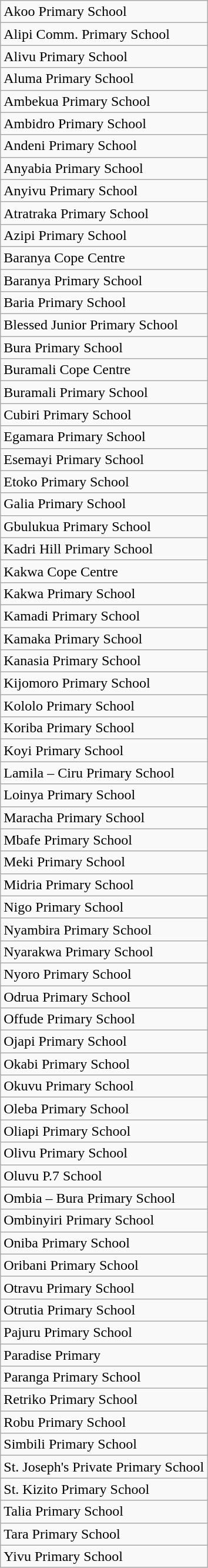<table class="wikitable">
<tr>
<td>Akoo Primary School</td>
</tr>
<tr>
<td>Alipi Comm. Primary School</td>
</tr>
<tr>
<td>Alivu Primary School</td>
</tr>
<tr>
<td>Aluma Primary School</td>
</tr>
<tr>
<td>Ambekua Primary School</td>
</tr>
<tr>
<td>Ambidro Primary School</td>
</tr>
<tr>
<td>Andeni Primary School</td>
</tr>
<tr>
<td>Anyabia Primary School</td>
</tr>
<tr>
<td>Anyivu Primary School</td>
</tr>
<tr>
<td>Atratraka Primary School</td>
</tr>
<tr>
<td>Azipi Primary School</td>
</tr>
<tr>
<td>Baranya Cope Centre</td>
</tr>
<tr>
<td>Baranya Primary School</td>
</tr>
<tr>
<td>Baria Primary School</td>
</tr>
<tr>
<td>Blessed Junior Primary School</td>
</tr>
<tr>
<td>Bura Primary School</td>
</tr>
<tr>
<td>Buramali Cope Centre</td>
</tr>
<tr>
<td>Buramali Primary School</td>
</tr>
<tr>
<td>Cubiri Primary School</td>
</tr>
<tr>
<td>Egamara Primary School</td>
</tr>
<tr>
<td>Esemayi Primary School</td>
</tr>
<tr>
<td>Etoko Primary School</td>
</tr>
<tr>
<td>Galia Primary School</td>
</tr>
<tr>
<td>Gbulukua Primary School</td>
</tr>
<tr>
<td>Kadri Hill Primary School</td>
</tr>
<tr>
<td>Kakwa Cope Centre</td>
</tr>
<tr>
<td>Kakwa Primary School</td>
</tr>
<tr>
<td>Kamadi Primary School</td>
</tr>
<tr>
<td>Kamaka Primary School</td>
</tr>
<tr>
<td>Kanasia Primary School</td>
</tr>
<tr>
<td>Kijomoro Primary School</td>
</tr>
<tr>
<td>Kololo Primary School</td>
</tr>
<tr>
<td>Koriba Primary School</td>
</tr>
<tr>
<td>Koyi Primary School</td>
</tr>
<tr>
<td>Lamila – Ciru Primary School</td>
</tr>
<tr>
<td>Loinya Primary School</td>
</tr>
<tr>
<td>Maracha Primary School</td>
</tr>
<tr>
<td>Mbafe Primary School</td>
</tr>
<tr>
<td>Meki Primary School</td>
</tr>
<tr>
<td>Midria Primary School</td>
</tr>
<tr>
<td>Nigo Primary School</td>
</tr>
<tr>
<td>Nyambira Primary School</td>
</tr>
<tr>
<td>Nyarakwa Primary School</td>
</tr>
<tr>
<td>Nyoro Primary School</td>
</tr>
<tr>
<td>Odrua Primary School</td>
</tr>
<tr>
<td>Offude Primary School</td>
</tr>
<tr>
<td>Ojapi Primary School</td>
</tr>
<tr>
<td>Okabi Primary School</td>
</tr>
<tr>
<td>Okuvu Primary School</td>
</tr>
<tr>
<td>Oleba Primary School</td>
</tr>
<tr>
<td>Oliapi Primary School</td>
</tr>
<tr>
<td>Olivu Primary School</td>
</tr>
<tr>
<td>Oluvu P.7 School</td>
</tr>
<tr>
<td>Ombia – Bura Primary School</td>
</tr>
<tr>
<td>Ombinyiri Primary School</td>
</tr>
<tr>
<td>Oniba Primary School</td>
</tr>
<tr>
<td>Oribani Primary School</td>
</tr>
<tr>
<td>Otravu Primary School</td>
</tr>
<tr>
<td>Otrutia Primary School</td>
</tr>
<tr>
<td>Pajuru Primary School</td>
</tr>
<tr>
<td>Paradise Primary</td>
</tr>
<tr>
<td>Paranga Primary School</td>
</tr>
<tr>
<td>Retriko Primary School</td>
</tr>
<tr>
<td>Robu Primary School</td>
</tr>
<tr>
<td>Simbili Primary School</td>
</tr>
<tr>
<td>St. Joseph's Private Primary School</td>
</tr>
<tr>
<td>St. Kizito Primary School</td>
</tr>
<tr>
<td>Talia Primary School</td>
</tr>
<tr>
<td>Tara Primary School</td>
</tr>
<tr>
<td>Yivu Primary School</td>
</tr>
</table>
